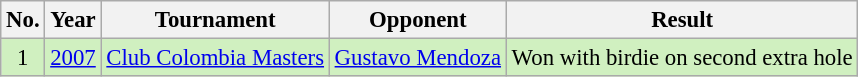<table class="wikitable" style="font-size:95%;">
<tr>
<th>No.</th>
<th>Year</th>
<th>Tournament</th>
<th>Opponent</th>
<th>Result</th>
</tr>
<tr style="background:#D0F0C0;">
<td align=center>1</td>
<td><a href='#'>2007</a></td>
<td><a href='#'>Club Colombia Masters</a></td>
<td> <a href='#'>Gustavo Mendoza</a></td>
<td>Won with birdie on second extra hole</td>
</tr>
</table>
